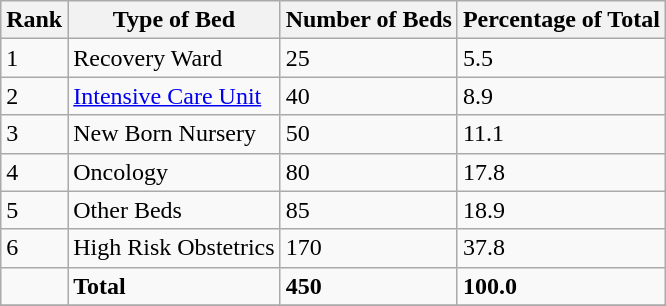<table class="wikitable sortable" style="margin: 0.5em auto">
<tr>
<th>Rank</th>
<th>Type of Bed</th>
<th>Number of Beds</th>
<th>Percentage of Total</th>
</tr>
<tr>
<td>1</td>
<td>Recovery Ward</td>
<td>25</td>
<td>5.5</td>
</tr>
<tr>
<td>2</td>
<td><a href='#'>Intensive Care Unit</a></td>
<td>40</td>
<td>8.9</td>
</tr>
<tr>
<td>3</td>
<td>New Born Nursery</td>
<td>50</td>
<td>11.1</td>
</tr>
<tr>
<td>4</td>
<td>Oncology</td>
<td>80</td>
<td>17.8</td>
</tr>
<tr>
<td>5</td>
<td>Other Beds</td>
<td>85</td>
<td>18.9</td>
</tr>
<tr>
<td>6</td>
<td>High Risk Obstetrics</td>
<td>170</td>
<td>37.8</td>
</tr>
<tr>
<td></td>
<td><strong>Total</strong></td>
<td><strong>450</strong></td>
<td><strong>100.0</strong></td>
</tr>
<tr>
</tr>
</table>
